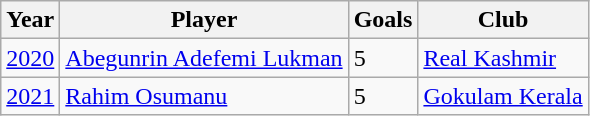<table class="wikitable", sortable=yes;>
<tr>
<th>Year</th>
<th>Player</th>
<th>Goals</th>
<th>Club</th>
</tr>
<tr>
<td><a href='#'>2020</a></td>
<td> <a href='#'>Abegunrin Adefemi Lukman</a></td>
<td>5</td>
<td><a href='#'>Real Kashmir</a></td>
</tr>
<tr>
<td><a href='#'>2021</a></td>
<td> <a href='#'>Rahim Osumanu</a></td>
<td>5</td>
<td><a href='#'>Gokulam Kerala</a></td>
</tr>
</table>
